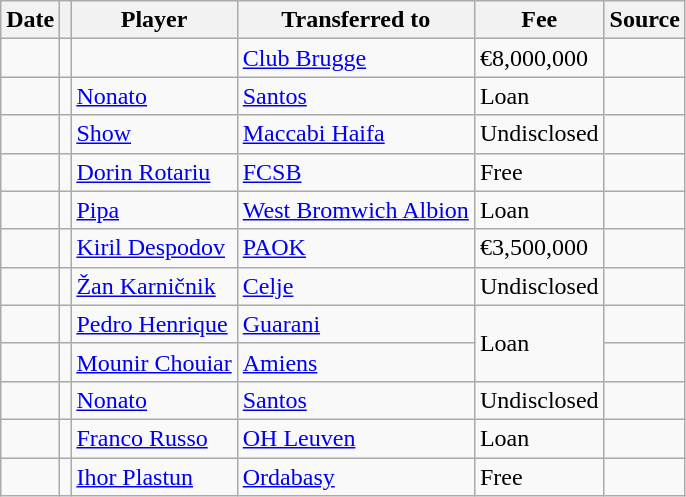<table class="wikitable plainrowheaders sortable">
<tr>
<th scope="col">Date</th>
<th></th>
<th scope="col">Player</th>
<th>Transferred to</th>
<th style="width: 65px;">Fee</th>
<th scope="col">Source</th>
</tr>
<tr>
<td></td>
<td align="center"></td>
<td></td>
<td> <a href='#'>Club Brugge</a></td>
<td>€8,000,000</td>
<td></td>
</tr>
<tr>
<td></td>
<td align="center"></td>
<td> <a href='#'>Nonato</a></td>
<td> <a href='#'>Santos</a></td>
<td>Loan</td>
<td></td>
</tr>
<tr>
<td></td>
<td align="center"></td>
<td> <a href='#'>Show</a></td>
<td> <a href='#'>Maccabi Haifa</a></td>
<td>Undisclosed</td>
<td></td>
</tr>
<tr>
<td></td>
<td align="center"></td>
<td> <a href='#'>Dorin Rotariu</a></td>
<td> <a href='#'>FCSB</a></td>
<td>Free</td>
<td></td>
</tr>
<tr>
<td></td>
<td align="center"></td>
<td> <a href='#'>Pipa</a></td>
<td> <a href='#'>West Bromwich Albion</a></td>
<td>Loan</td>
<td></td>
</tr>
<tr>
<td></td>
<td align="center"></td>
<td> <a href='#'>Kiril Despodov</a></td>
<td> <a href='#'>PAOK</a></td>
<td>€3,500,000</td>
<td></td>
</tr>
<tr>
<td></td>
<td align="center"></td>
<td> <a href='#'>Žan Karničnik</a></td>
<td> <a href='#'>Celje</a></td>
<td>Undisclosed</td>
<td></td>
</tr>
<tr>
<td></td>
<td align="center"></td>
<td> <a href='#'>Pedro Henrique</a></td>
<td> <a href='#'>Guarani</a></td>
<td rowspan=2>Loan</td>
<td></td>
</tr>
<tr>
<td></td>
<td align="center"></td>
<td> <a href='#'>Mounir Chouiar</a></td>
<td> <a href='#'>Amiens</a></td>
<td></td>
</tr>
<tr>
<td></td>
<td align="center"></td>
<td> <a href='#'>Nonato</a></td>
<td> <a href='#'>Santos</a></td>
<td>Undisclosed</td>
<td></td>
</tr>
<tr>
<td></td>
<td align="center"></td>
<td> <a href='#'>Franco Russo</a></td>
<td> <a href='#'>OH Leuven</a></td>
<td>Loan</td>
<td></td>
</tr>
<tr>
<td></td>
<td align="center"></td>
<td> <a href='#'>Ihor Plastun</a></td>
<td> <a href='#'>Ordabasy</a></td>
<td>Free</td>
<td></td>
</tr>
</table>
